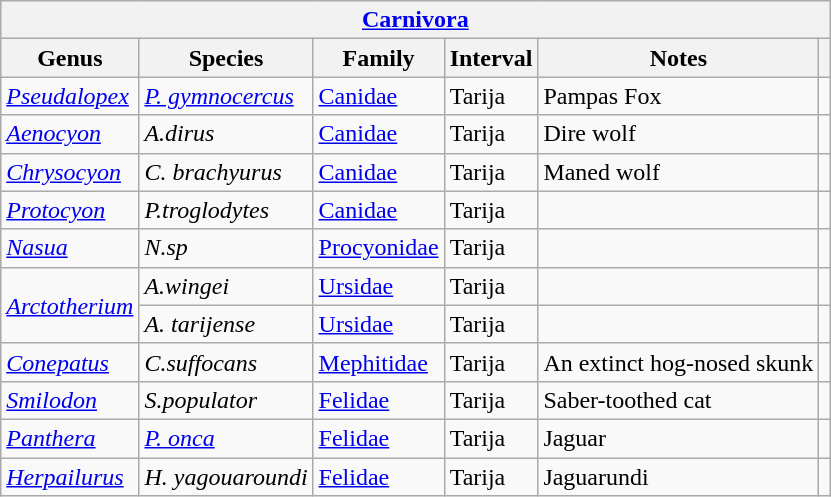<table class="wikitable">
<tr>
<th colspan="6"><a href='#'>Carnivora</a></th>
</tr>
<tr>
<th>Genus</th>
<th>Species</th>
<th>Family</th>
<th>Interval</th>
<th>Notes</th>
<th></th>
</tr>
<tr>
<td><em><a href='#'>Pseudalopex</a></em></td>
<td><em><a href='#'> P. gymnocercus</a></em></td>
<td><a href='#'>Canidae</a></td>
<td>Tarija </td>
<td>Pampas Fox</td>
<td></td>
</tr>
<tr>
<td><em><a href='#'>Aenocyon</a></em></td>
<td><em>A.dirus</em></td>
<td><a href='#'>Canidae</a></td>
<td>Tarija </td>
<td>Dire wolf</td>
<td></td>
</tr>
<tr>
<td><em><a href='#'>Chrysocyon</a></em></td>
<td><em>C. brachyurus </em></td>
<td><a href='#'>Canidae</a></td>
<td>Tarija </td>
<td>Maned wolf</td>
<td></td>
</tr>
<tr>
<td><em><a href='#'>Protocyon</a></em></td>
<td><em>P.troglodytes</em></td>
<td><a href='#'>Canidae</a></td>
<td>Tarija </td>
<td></td>
<td></td>
</tr>
<tr>
<td><em><a href='#'>Nasua</a></em></td>
<td><em>N.sp</em></td>
<td><a href='#'>Procyonidae</a></td>
<td>Tarija </td>
<td></td>
<td></td>
</tr>
<tr>
<td rowspan=2><em><a href='#'>Arctotherium</a></em></td>
<td><em>A.wingei </em></td>
<td><a href='#'>Ursidae</a></td>
<td>Tarija </td>
<td></td>
<td></td>
</tr>
<tr>
<td><em>A. tarijense  </em></td>
<td><a href='#'>Ursidae</a></td>
<td>Tarija </td>
<td></td>
<td></td>
</tr>
<tr>
<td><em><a href='#'>Conepatus</a></em></td>
<td><em>C.suffocans</em></td>
<td><a href='#'>Mephitidae</a></td>
<td>Tarija </td>
<td>An extinct hog-nosed skunk</td>
<td></td>
</tr>
<tr>
<td><em><a href='#'>Smilodon</a></em></td>
<td><em>S.populator</em></td>
<td><a href='#'>Felidae</a></td>
<td>Tarija </td>
<td>Saber-toothed cat</td>
<td></td>
</tr>
<tr>
<td><em><a href='#'>Panthera</a></em></td>
<td><em><a href='#'>P. onca</a></em></td>
<td><a href='#'>Felidae</a></td>
<td>Tarija </td>
<td>Jaguar</td>
<td></td>
</tr>
<tr>
<td><em><a href='#'>Herpailurus</a></em></td>
<td><em>H. yagouaroundi</em></td>
<td><a href='#'>Felidae</a></td>
<td>Tarija </td>
<td>Jaguarundi</td>
<td></td>
</tr>
</table>
